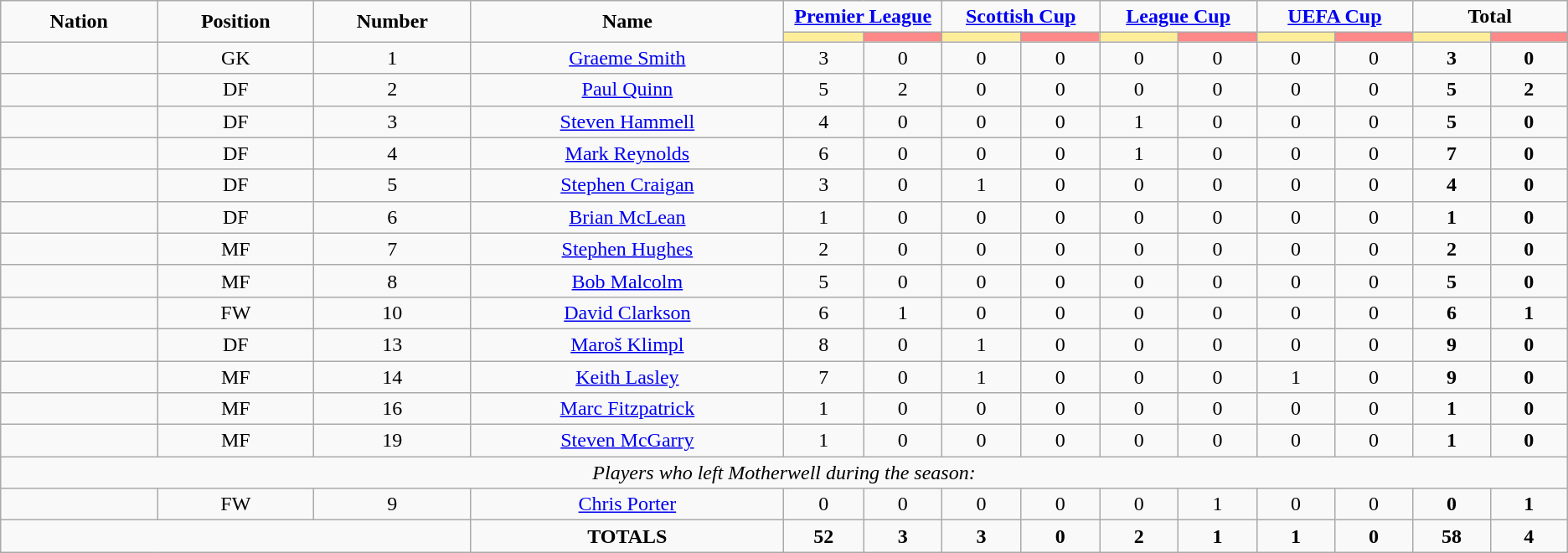<table class="wikitable" style="font-size: 100%; text-align: center;">
<tr>
<td rowspan="2" width="10%" align="center"><strong>Nation</strong></td>
<td rowspan="2" width="10%" align="center"><strong>Position</strong></td>
<td rowspan="2" width="10%" align="center"><strong>Number</strong></td>
<td rowspan="2" width="20%" align="center"><strong>Name</strong></td>
<td colspan="2" align="center"><strong><a href='#'>Premier League</a></strong></td>
<td colspan="2" align="center"><strong><a href='#'>Scottish Cup</a></strong></td>
<td colspan="2" align="center"><strong><a href='#'>League Cup</a></strong></td>
<td colspan="2" align="center"><strong><a href='#'>UEFA Cup</a></strong></td>
<td colspan="2" align="center"><strong>Total </strong></td>
</tr>
<tr>
<th width=60 style="background: #FFEE99"></th>
<th width=60 style="background: #FF8888"></th>
<th width=60 style="background: #FFEE99"></th>
<th width=60 style="background: #FF8888"></th>
<th width=60 style="background: #FFEE99"></th>
<th width=60 style="background: #FF8888"></th>
<th width=60 style="background: #FFEE99"></th>
<th width=60 style="background: #FF8888"></th>
<th width=60 style="background: #FFEE99"></th>
<th width=60 style="background: #FF8888"></th>
</tr>
<tr>
<td></td>
<td>GK</td>
<td>1</td>
<td><a href='#'>Graeme Smith</a></td>
<td>3</td>
<td>0</td>
<td>0</td>
<td>0</td>
<td>0</td>
<td>0</td>
<td>0</td>
<td>0</td>
<td><strong>3</strong></td>
<td><strong>0</strong></td>
</tr>
<tr>
<td></td>
<td>DF</td>
<td>2</td>
<td><a href='#'>Paul Quinn</a></td>
<td>5</td>
<td>2</td>
<td>0</td>
<td>0</td>
<td>0</td>
<td>0</td>
<td>0</td>
<td>0</td>
<td><strong>5</strong></td>
<td><strong>2</strong></td>
</tr>
<tr>
<td></td>
<td>DF</td>
<td>3</td>
<td><a href='#'>Steven Hammell</a></td>
<td>4</td>
<td>0</td>
<td>0</td>
<td>0</td>
<td>1</td>
<td>0</td>
<td>0</td>
<td>0</td>
<td><strong>5</strong></td>
<td><strong>0</strong></td>
</tr>
<tr>
<td></td>
<td>DF</td>
<td>4</td>
<td><a href='#'>Mark Reynolds</a></td>
<td>6</td>
<td>0</td>
<td>0</td>
<td>0</td>
<td>1</td>
<td>0</td>
<td>0</td>
<td>0</td>
<td><strong>7</strong></td>
<td><strong>0</strong></td>
</tr>
<tr>
<td></td>
<td>DF</td>
<td>5</td>
<td><a href='#'>Stephen Craigan</a></td>
<td>3</td>
<td>0</td>
<td>1</td>
<td>0</td>
<td>0</td>
<td>0</td>
<td>0</td>
<td>0</td>
<td><strong>4</strong></td>
<td><strong>0</strong></td>
</tr>
<tr>
<td></td>
<td>DF</td>
<td>6</td>
<td><a href='#'>Brian McLean</a></td>
<td>1</td>
<td>0</td>
<td>0</td>
<td>0</td>
<td>0</td>
<td>0</td>
<td>0</td>
<td>0</td>
<td><strong>1</strong></td>
<td><strong>0</strong></td>
</tr>
<tr>
<td></td>
<td>MF</td>
<td>7</td>
<td><a href='#'>Stephen Hughes</a></td>
<td>2</td>
<td>0</td>
<td>0</td>
<td>0</td>
<td>0</td>
<td>0</td>
<td>0</td>
<td>0</td>
<td><strong>2</strong></td>
<td><strong>0</strong></td>
</tr>
<tr>
<td></td>
<td>MF</td>
<td>8</td>
<td><a href='#'>Bob Malcolm</a></td>
<td>5</td>
<td>0</td>
<td>0</td>
<td>0</td>
<td>0</td>
<td>0</td>
<td>0</td>
<td>0</td>
<td><strong>5</strong></td>
<td><strong>0</strong></td>
</tr>
<tr>
<td></td>
<td>FW</td>
<td>10</td>
<td><a href='#'>David Clarkson</a></td>
<td>6</td>
<td>1</td>
<td>0</td>
<td>0</td>
<td>0</td>
<td>0</td>
<td>0</td>
<td>0</td>
<td><strong>6</strong></td>
<td><strong>1</strong></td>
</tr>
<tr>
<td></td>
<td>DF</td>
<td>13</td>
<td><a href='#'>Maroš Klimpl</a></td>
<td>8</td>
<td>0</td>
<td>1</td>
<td>0</td>
<td>0</td>
<td>0</td>
<td>0</td>
<td>0</td>
<td><strong>9</strong></td>
<td><strong>0</strong></td>
</tr>
<tr>
<td></td>
<td>MF</td>
<td>14</td>
<td><a href='#'>Keith Lasley</a></td>
<td>7</td>
<td>0</td>
<td>1</td>
<td>0</td>
<td>0</td>
<td>0</td>
<td>1</td>
<td>0</td>
<td><strong>9</strong></td>
<td><strong>0</strong></td>
</tr>
<tr>
<td></td>
<td>MF</td>
<td>16</td>
<td><a href='#'>Marc Fitzpatrick</a></td>
<td>1</td>
<td>0</td>
<td>0</td>
<td>0</td>
<td>0</td>
<td>0</td>
<td>0</td>
<td>0</td>
<td><strong>1</strong></td>
<td><strong>0</strong></td>
</tr>
<tr>
<td></td>
<td>MF</td>
<td>19</td>
<td><a href='#'>Steven McGarry</a></td>
<td>1</td>
<td>0</td>
<td>0</td>
<td>0</td>
<td>0</td>
<td>0</td>
<td>0</td>
<td>0</td>
<td><strong>1</strong></td>
<td><strong>0</strong></td>
</tr>
<tr>
<td colspan="14"><em>Players who left Motherwell during the season:</em></td>
</tr>
<tr>
<td></td>
<td>FW</td>
<td>9</td>
<td><a href='#'>Chris Porter</a></td>
<td>0</td>
<td>0</td>
<td>0</td>
<td>0</td>
<td>0</td>
<td>1</td>
<td>0</td>
<td>0</td>
<td><strong>0</strong></td>
<td><strong>1</strong></td>
</tr>
<tr>
<td colspan="3"></td>
<td><strong>TOTALS</strong></td>
<td><strong>52</strong></td>
<td><strong>3</strong></td>
<td><strong>3</strong></td>
<td><strong>0</strong></td>
<td><strong>2</strong></td>
<td><strong>1</strong></td>
<td><strong>1</strong></td>
<td><strong>0</strong></td>
<td><strong>58</strong></td>
<td><strong>4</strong></td>
</tr>
</table>
